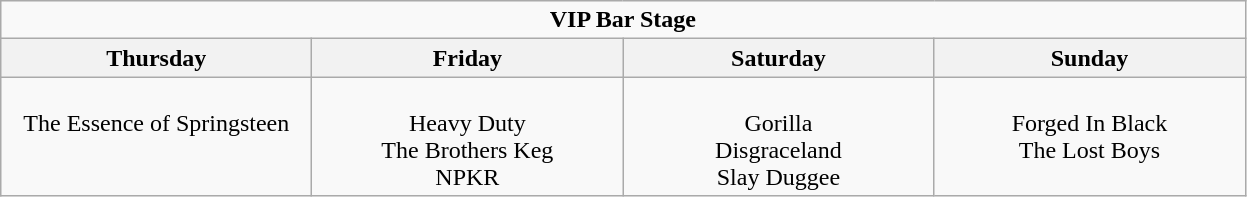<table class="wikitable">
<tr>
<td colspan="4" align="center"><strong>VIP Bar Stage</strong></td>
</tr>
<tr>
<th>Thursday</th>
<th>Friday</th>
<th>Saturday</th>
<th>Sunday</th>
</tr>
<tr>
<td align="center" valign="top" width="200"><br>The Essence of Springsteen</td>
<td align="center" valign="top" width="200"><br>Heavy Duty<br>
The Brothers Keg<br>
NPKR</td>
<td align="center" valign="top" width="200"><br>Gorilla<br>
Disgraceland<br>
Slay Duggee</td>
<td align="center" valign="top" width="200"><br>Forged In Black<br>
The Lost Boys</td>
</tr>
</table>
